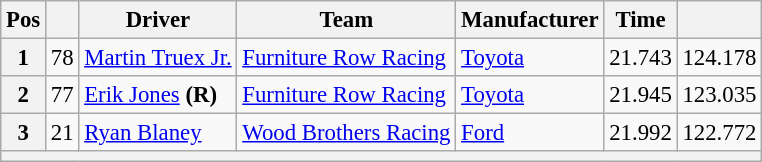<table class="wikitable" style="font-size:95%">
<tr>
<th>Pos</th>
<th></th>
<th>Driver</th>
<th>Team</th>
<th>Manufacturer</th>
<th>Time</th>
<th></th>
</tr>
<tr>
<th>1</th>
<td>78</td>
<td><a href='#'>Martin Truex Jr.</a></td>
<td><a href='#'>Furniture Row Racing</a></td>
<td><a href='#'>Toyota</a></td>
<td>21.743</td>
<td>124.178</td>
</tr>
<tr>
<th>2</th>
<td>77</td>
<td><a href='#'>Erik Jones</a> <strong>(R)</strong></td>
<td><a href='#'>Furniture Row Racing</a></td>
<td><a href='#'>Toyota</a></td>
<td>21.945</td>
<td>123.035</td>
</tr>
<tr>
<th>3</th>
<td>21</td>
<td><a href='#'>Ryan Blaney</a></td>
<td><a href='#'>Wood Brothers Racing</a></td>
<td><a href='#'>Ford</a></td>
<td>21.992</td>
<td>122.772</td>
</tr>
<tr>
<th colspan="7"></th>
</tr>
</table>
